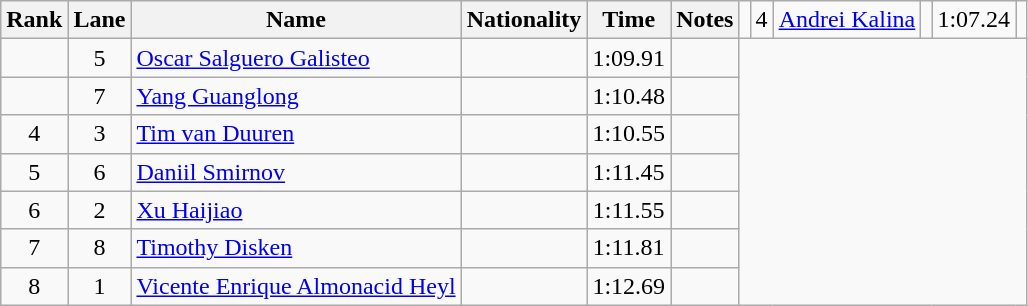<table class="wikitable sortable" style="text-align:center">
<tr>
<th>Rank</th>
<th>Lane</th>
<th>Name</th>
<th>Nationality</th>
<th>Time</th>
<th>Notes</th>
<td></td>
<td>4</td>
<td align=left><a href='#'>Andrei Kalina</a></td>
<td align=left></td>
<td>1:07.24</td>
<td></td>
</tr>
<tr>
<td></td>
<td>5</td>
<td align=left><a href='#'>Oscar Salguero Galisteo</a></td>
<td align=left></td>
<td>1:09.91</td>
<td></td>
</tr>
<tr>
<td></td>
<td>7</td>
<td align=left><a href='#'>Yang Guanglong</a></td>
<td align=left></td>
<td>1:10.48</td>
<td></td>
</tr>
<tr>
<td>4</td>
<td>3</td>
<td align=left><a href='#'>Tim van Duuren</a></td>
<td align=left></td>
<td>1:10.55</td>
<td></td>
</tr>
<tr>
<td>5</td>
<td>6</td>
<td align=left><a href='#'>Daniil Smirnov</a></td>
<td align=left></td>
<td>1:11.45</td>
<td></td>
</tr>
<tr>
<td>6</td>
<td>2</td>
<td align=left><a href='#'>Xu Haijiao</a></td>
<td align=left></td>
<td>1:11.55</td>
<td></td>
</tr>
<tr>
<td>7</td>
<td>8</td>
<td align=left><a href='#'>Timothy Disken</a></td>
<td align=left></td>
<td>1:11.81</td>
<td></td>
</tr>
<tr>
<td>8</td>
<td>1</td>
<td align=left><a href='#'>Vicente Enrique Almonacid Heyl</a></td>
<td align=left></td>
<td>1:12.69</td>
<td></td>
</tr>
</table>
